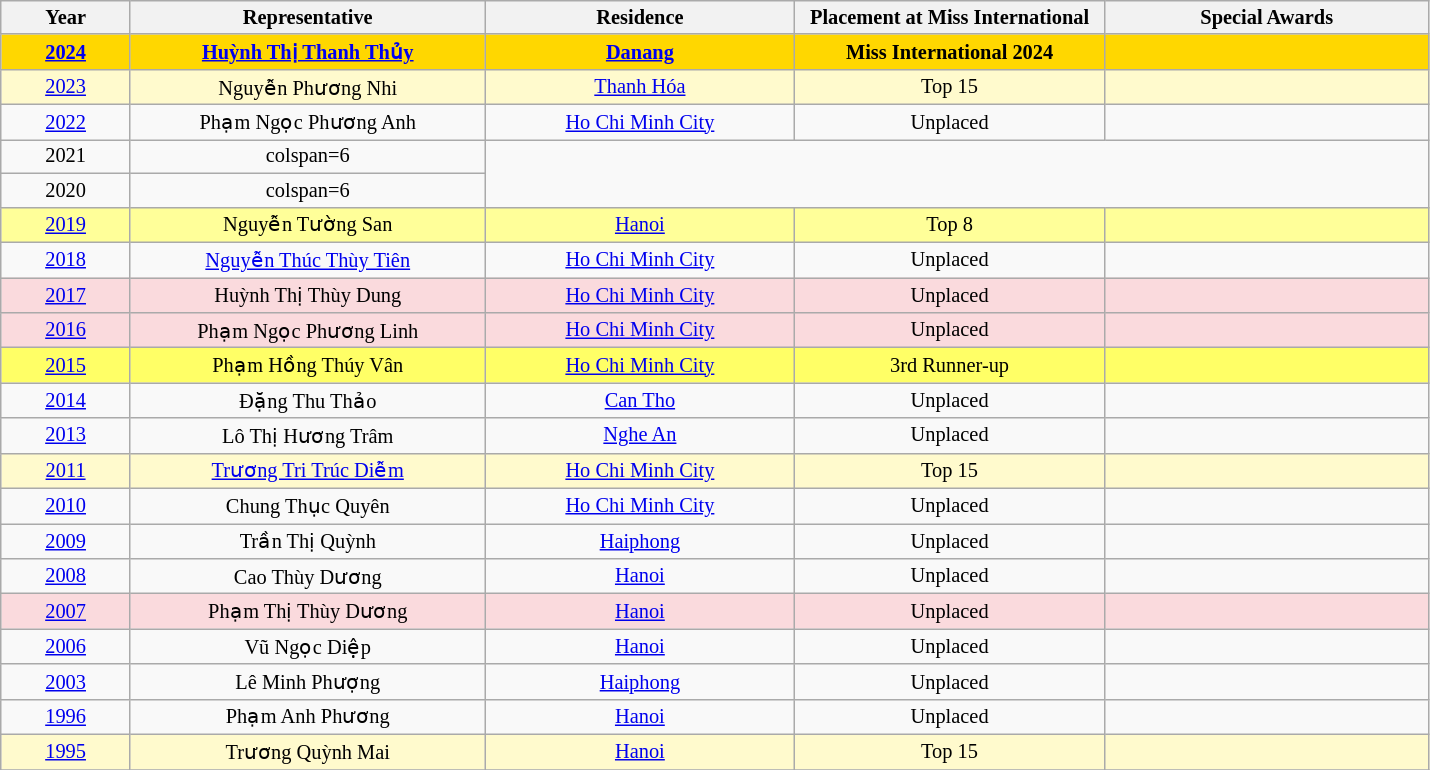<table class="wikitable sortable" style="font-size: 85%; text-align:center">
<tr>
<th width="80">Year</th>
<th width="230">Representative</th>
<th width="200">Residence</th>
<th width="200">Placement at Miss International</th>
<th width="210">Special Awards</th>
</tr>
<tr style="background-color:gold; font-weight: bold">
<td><a href='#'>2024</a></td>
<td><a href='#'>Huỳnh Thị Thanh Thủy</a></td>
<td><a href='#'>Danang</a></td>
<td>Miss International 2024</td>
<td></td>
</tr>
<tr style="background-color:#FFFACD;">
<td><a href='#'>2023</a></td>
<td>Nguyễn Phương Nhi</td>
<td><a href='#'>Thanh Hóa</a></td>
<td>Top 15</td>
<td style="background:;"></td>
</tr>
<tr>
<td><a href='#'>2022</a></td>
<td>Phạm Ngọc Phương Anh</td>
<td><a href='#'>Ho Chi Minh City</a></td>
<td>Unplaced</td>
<td></td>
</tr>
<tr>
<td>2021</td>
<td>colspan=6 </td>
</tr>
<tr>
<td>2020</td>
<td>colspan=6 </td>
</tr>
<tr style="background-color:#FFFF99;">
<td><a href='#'>2019</a></td>
<td>Nguyễn Tường San</td>
<td><a href='#'>Hanoi</a></td>
<td>Top 8</td>
<td style="background:;"></td>
</tr>
<tr>
<td><a href='#'>2018</a></td>
<td><a href='#'>Nguyễn Thúc Thùy Tiên</a></td>
<td><a href='#'>Ho Chi Minh City</a></td>
<td>Unplaced</td>
<td></td>
</tr>
<tr style="background-color:#FADADD;">
<td><a href='#'>2017</a></td>
<td>Huỳnh Thị Thùy Dung</td>
<td><a href='#'>Ho Chi Minh City</a></td>
<td>Unplaced</td>
<td style="background:;"></td>
</tr>
<tr style="background-color:#FADADD;">
<td><a href='#'>2016</a></td>
<td>Phạm Ngọc Phương Linh</td>
<td><a href='#'>Ho Chi Minh City</a></td>
<td>Unplaced</td>
<td style="background:;"></td>
</tr>
<tr style="background-color:#FFFF66;">
<td><a href='#'>2015</a></td>
<td>Phạm Hồng Thúy Vân</td>
<td><a href='#'>Ho Chi Minh City</a></td>
<td>3rd Runner-up</td>
<td></td>
</tr>
<tr>
<td><a href='#'>2014</a></td>
<td>Đặng Thu Thảo</td>
<td><a href='#'>Can Tho</a></td>
<td>Unplaced</td>
<td></td>
</tr>
<tr>
<td><a href='#'>2013</a></td>
<td>Lô Thị Hương Trâm</td>
<td><a href='#'>Nghe An</a></td>
<td>Unplaced</td>
<td></td>
</tr>
<tr style="background-color:#FFFACD;">
<td><a href='#'>2011</a></td>
<td><a href='#'>Trương Tri Trúc Diễm</a></td>
<td><a href='#'>Ho Chi Minh City</a></td>
<td>Top 15</td>
<td></td>
</tr>
<tr>
<td><a href='#'>2010</a></td>
<td>Chung Thục Quyên</td>
<td><a href='#'>Ho Chi Minh City</a></td>
<td>Unplaced</td>
<td></td>
</tr>
<tr>
<td><a href='#'>2009</a></td>
<td>Trần Thị Quỳnh</td>
<td><a href='#'>Haiphong</a></td>
<td>Unplaced</td>
<td></td>
</tr>
<tr>
<td><a href='#'>2008</a></td>
<td>Cao Thùy Dương</td>
<td><a href='#'>Hanoi</a></td>
<td>Unplaced</td>
<td></td>
</tr>
<tr style="background-color:#FADADD;">
<td><a href='#'>2007</a></td>
<td>Phạm Thị Thùy Dương</td>
<td><a href='#'>Hanoi</a></td>
<td>Unplaced</td>
<td style="background:;"></td>
</tr>
<tr>
<td><a href='#'>2006</a></td>
<td>Vũ Ngọc Diệp</td>
<td><a href='#'>Hanoi</a></td>
<td>Unplaced</td>
<td></td>
</tr>
<tr>
<td><a href='#'>2003</a></td>
<td>Lê Minh Phượng</td>
<td><a href='#'>Haiphong</a></td>
<td>Unplaced</td>
<td></td>
</tr>
<tr>
<td><a href='#'>1996</a></td>
<td>Phạm Anh Phương</td>
<td><a href='#'>Hanoi</a></td>
<td>Unplaced</td>
<td></td>
</tr>
<tr style="background-color:#FFFACD;">
<td><a href='#'>1995</a></td>
<td>Trương Quỳnh Mai</td>
<td><a href='#'>Hanoi</a></td>
<td>Top 15</td>
<td style="background:;"></td>
</tr>
<tr>
</tr>
</table>
